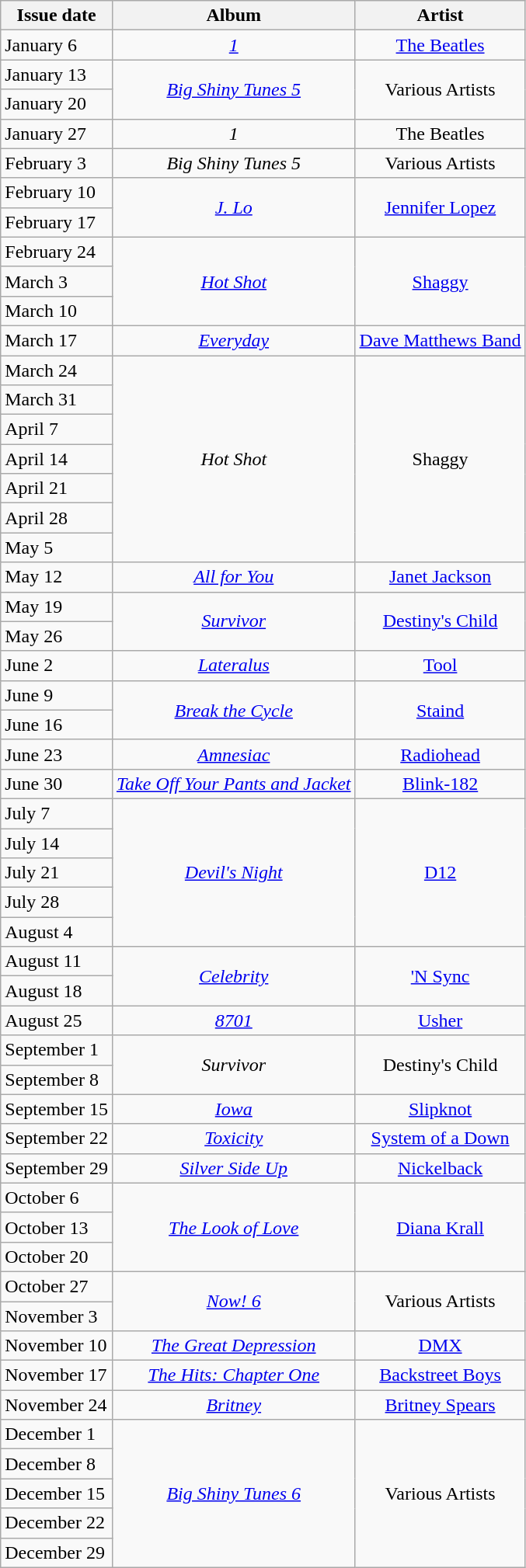<table class=wikitable>
<tr>
<th><strong>Issue date</strong></th>
<th><strong>Album</strong></th>
<th><strong>Artist</strong></th>
</tr>
<tr>
<td>January 6</td>
<td align="center"><em><a href='#'>1</a></em></td>
<td align="center"><a href='#'>The Beatles</a></td>
</tr>
<tr>
<td>January 13</td>
<td rowspan="2" align="center"><em><a href='#'>Big Shiny Tunes 5</a></em></td>
<td rowspan="2" align="center">Various Artists</td>
</tr>
<tr>
<td>January 20</td>
</tr>
<tr>
<td>January 27</td>
<td align="center"><em>1</em></td>
<td align="center">The Beatles</td>
</tr>
<tr>
<td>February 3</td>
<td align="center"><em>Big Shiny Tunes 5</em></td>
<td align="center">Various Artists</td>
</tr>
<tr>
<td>February 10</td>
<td rowspan="2" align="center"><em><a href='#'>J. Lo</a></em></td>
<td rowspan="2" align="center"><a href='#'>Jennifer Lopez</a></td>
</tr>
<tr>
<td>February 17</td>
</tr>
<tr>
<td>February 24</td>
<td rowspan="3" align="center"><em><a href='#'>Hot Shot</a></em></td>
<td rowspan="3" align="center"><a href='#'>Shaggy</a></td>
</tr>
<tr>
<td>March 3</td>
</tr>
<tr>
<td>March 10</td>
</tr>
<tr>
<td>March 17</td>
<td align="center"><em><a href='#'>Everyday</a></em></td>
<td align="center"><a href='#'>Dave Matthews Band</a></td>
</tr>
<tr>
<td>March 24</td>
<td rowspan="7" align="center"><em>Hot Shot</em></td>
<td rowspan="7" align="center">Shaggy</td>
</tr>
<tr>
<td>March 31</td>
</tr>
<tr>
<td>April 7</td>
</tr>
<tr>
<td>April 14</td>
</tr>
<tr>
<td>April 21</td>
</tr>
<tr>
<td>April 28</td>
</tr>
<tr>
<td>May 5</td>
</tr>
<tr>
<td>May 12</td>
<td align="center"><em><a href='#'>All for You</a></em></td>
<td align="center"><a href='#'>Janet Jackson</a></td>
</tr>
<tr>
<td>May 19</td>
<td rowspan="2" align="center"><em><a href='#'>Survivor</a></em></td>
<td rowspan="2" align="center"><a href='#'>Destiny's Child</a></td>
</tr>
<tr>
<td>May 26</td>
</tr>
<tr>
<td>June 2</td>
<td align="center"><em><a href='#'>Lateralus</a></em></td>
<td align="center"><a href='#'>Tool</a></td>
</tr>
<tr>
<td>June 9</td>
<td rowspan="2" align="center"><em><a href='#'>Break the Cycle</a></em></td>
<td rowspan="2" align="center"><a href='#'>Staind</a></td>
</tr>
<tr>
<td>June 16</td>
</tr>
<tr>
<td>June 23</td>
<td align="center"><em><a href='#'>Amnesiac</a></em></td>
<td align="center"><a href='#'>Radiohead</a></td>
</tr>
<tr>
<td>June 30</td>
<td align="center"><em><a href='#'>Take Off Your Pants and Jacket</a></em></td>
<td align="center"><a href='#'>Blink-182</a></td>
</tr>
<tr>
<td>July 7</td>
<td rowspan="5" align="center"><em><a href='#'>Devil's Night</a></em></td>
<td rowspan="5" align="center"><a href='#'>D12</a></td>
</tr>
<tr>
<td>July 14</td>
</tr>
<tr>
<td>July 21</td>
</tr>
<tr>
<td>July 28</td>
</tr>
<tr>
<td>August 4</td>
</tr>
<tr>
<td>August 11</td>
<td rowspan="2" align="center"><em><a href='#'>Celebrity</a></em></td>
<td rowspan="2" align="center"><a href='#'>'N Sync</a></td>
</tr>
<tr>
<td>August 18</td>
</tr>
<tr>
<td>August 25</td>
<td align="center"><em><a href='#'>8701</a></em></td>
<td align="center"><a href='#'>Usher</a></td>
</tr>
<tr>
<td>September 1</td>
<td rowspan="2" align="center"><em>Survivor</em></td>
<td rowspan="2" align="center">Destiny's Child</td>
</tr>
<tr>
<td>September 8</td>
</tr>
<tr>
<td>September 15</td>
<td align="center"><em><a href='#'>Iowa</a></em></td>
<td align="center"><a href='#'>Slipknot</a></td>
</tr>
<tr>
<td>September 22</td>
<td align="center"><em><a href='#'>Toxicity</a></em></td>
<td align="center"><a href='#'>System of a Down</a></td>
</tr>
<tr>
<td>September 29</td>
<td align="center"><em><a href='#'>Silver Side Up</a></em></td>
<td align="center"><a href='#'>Nickelback</a></td>
</tr>
<tr>
<td>October 6</td>
<td rowspan="3" align="center"><em><a href='#'>The Look of Love</a></em></td>
<td rowspan="3" align="center"><a href='#'>Diana Krall</a></td>
</tr>
<tr>
<td>October 13</td>
</tr>
<tr>
<td>October 20</td>
</tr>
<tr>
<td>October 27</td>
<td rowspan="2" align="center"><em><a href='#'>Now! 6</a></em></td>
<td rowspan="2" align="center">Various Artists</td>
</tr>
<tr>
<td>November 3</td>
</tr>
<tr>
<td>November 10</td>
<td align="center"><em><a href='#'>The Great Depression</a></em></td>
<td align="center"><a href='#'>DMX</a></td>
</tr>
<tr>
<td>November 17</td>
<td align="center"><em><a href='#'>The Hits: Chapter One</a></em></td>
<td align="center"><a href='#'>Backstreet Boys</a></td>
</tr>
<tr>
<td>November 24</td>
<td align="center"><em><a href='#'>Britney</a></em></td>
<td align="center"><a href='#'>Britney Spears</a></td>
</tr>
<tr>
<td>December 1</td>
<td rowspan="5" align="center"><em><a href='#'>Big Shiny Tunes 6</a></em></td>
<td rowspan="5" align="center">Various Artists</td>
</tr>
<tr>
<td>December 8</td>
</tr>
<tr>
<td>December 15</td>
</tr>
<tr>
<td>December 22</td>
</tr>
<tr>
<td>December 29</td>
</tr>
</table>
